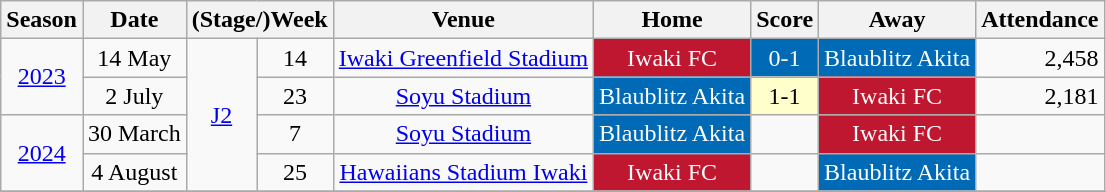<table class="wikitable" style="border-collapse:collapse; text-align:center; font-size:100%;">
<tr>
<th>Season</th>
<th>Date</th>
<th colspan="2">(Stage/)Week</th>
<th>Venue</th>
<th>Home</th>
<th>Score</th>
<th>Away</th>
<th>Attendance</th>
</tr>
<tr>
<td rowspan="2"><a href='#'>2023</a></td>
<td>14 May</td>
<td rowspan="4"><a href='#'>J2</a></td>
<td>14</td>
<td><a href='#'>Iwaki Greenfield Stadium</a></td>
<td style="color:white; background:#C01730;">Iwaki FC</td>
<td style="color:white; background:#006AB6;">0-1</td>
<td style="color:white; background:#006AB6;">Blaublitz Akita</td>
<td align=right>2,458</td>
</tr>
<tr>
<td>2 July</td>
<td>23</td>
<td><a href='#'>Soyu Stadium</a></td>
<td style="color:white; background:#006AB6;">Blaublitz Akita</td>
<td style="color:black; background:#FFFFCC;">1-1</td>
<td style="color:white; background:#C01730;">Iwaki FC</td>
<td align=right>2,181</td>
</tr>
<tr>
<td rowspan="2"><a href='#'>2024</a></td>
<td>30 March</td>
<td>7</td>
<td><a href='#'>Soyu Stadium</a></td>
<td style="color:white; background:#006AB6;">Blaublitz Akita</td>
<td></td>
<td style="color:white; background:#C01730;">Iwaki FC</td>
<td align=right></td>
</tr>
<tr>
<td>4 August</td>
<td>25</td>
<td><a href='#'>Hawaiians Stadium Iwaki</a></td>
<td style="color:white; background:#C01730;">Iwaki FC</td>
<td></td>
<td style="color:white; background:#006AB6;">Blaublitz Akita</td>
<td align=right></td>
</tr>
<tr>
</tr>
</table>
